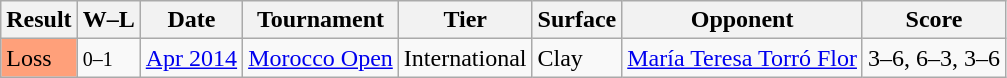<table class="wikitable sortable">
<tr>
<th>Result</th>
<th class="unsortable">W–L</th>
<th>Date</th>
<th>Tournament</th>
<th>Tier</th>
<th>Surface</th>
<th>Opponent</th>
<th class="unsortable">Score</th>
</tr>
<tr>
<td bgcolor=FFA07A>Loss</td>
<td><small>0–1</small></td>
<td><a href='#'>Apr 2014</a></td>
<td><a href='#'>Morocco Open</a></td>
<td>International</td>
<td>Clay</td>
<td> <a href='#'>María Teresa Torró Flor</a></td>
<td>3–6, 6–3, 3–6</td>
</tr>
</table>
